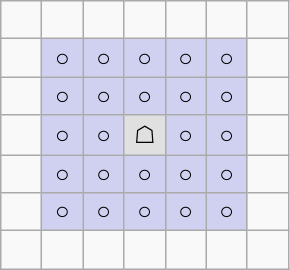<table border="1" class="wikitable">
<tr align=center>
<td width="20"> </td>
<td width="20"> </td>
<td width="20"> </td>
<td width="20"> </td>
<td width="20"> </td>
<td width="20"> </td>
<td width="20"> </td>
</tr>
<tr align=center>
<td> </td>
<td style="background:#d0d0f0;">○</td>
<td style="background:#d0d0f0;">○</td>
<td style="background:#d0d0f0;">○</td>
<td style="background:#d0d0f0;">○</td>
<td style="background:#d0d0f0;">○</td>
<td> </td>
</tr>
<tr align=center>
<td> </td>
<td style="background:#d0d0f0;">○</td>
<td style="background:#d0d0f0;">○</td>
<td style="background:#d0d0f0;">○</td>
<td style="background:#d0d0f0;">○</td>
<td style="background:#d0d0f0;">○</td>
<td> </td>
</tr>
<tr align=center>
<td> </td>
<td style="background:#d0d0f0;">○</td>
<td style="background:#d0d0f0;">○</td>
<td style="background:#e0e0e0;">☖</td>
<td style="background:#d0d0f0;">○</td>
<td style="background:#d0d0f0;">○</td>
<td> </td>
</tr>
<tr align=center>
<td> </td>
<td style="background:#d0d0f0;">○</td>
<td style="background:#d0d0f0;">○</td>
<td style="background:#d0d0f0;">○</td>
<td style="background:#d0d0f0;">○</td>
<td style="background:#d0d0f0;">○</td>
<td> </td>
</tr>
<tr align=center>
<td> </td>
<td style="background:#d0d0f0;">○</td>
<td style="background:#d0d0f0;">○</td>
<td style="background:#d0d0f0;">○</td>
<td style="background:#d0d0f0;">○</td>
<td style="background:#d0d0f0;">○</td>
<td> </td>
</tr>
<tr align=center>
<td> </td>
<td> </td>
<td> </td>
<td> </td>
<td> </td>
<td> </td>
<td> </td>
</tr>
</table>
